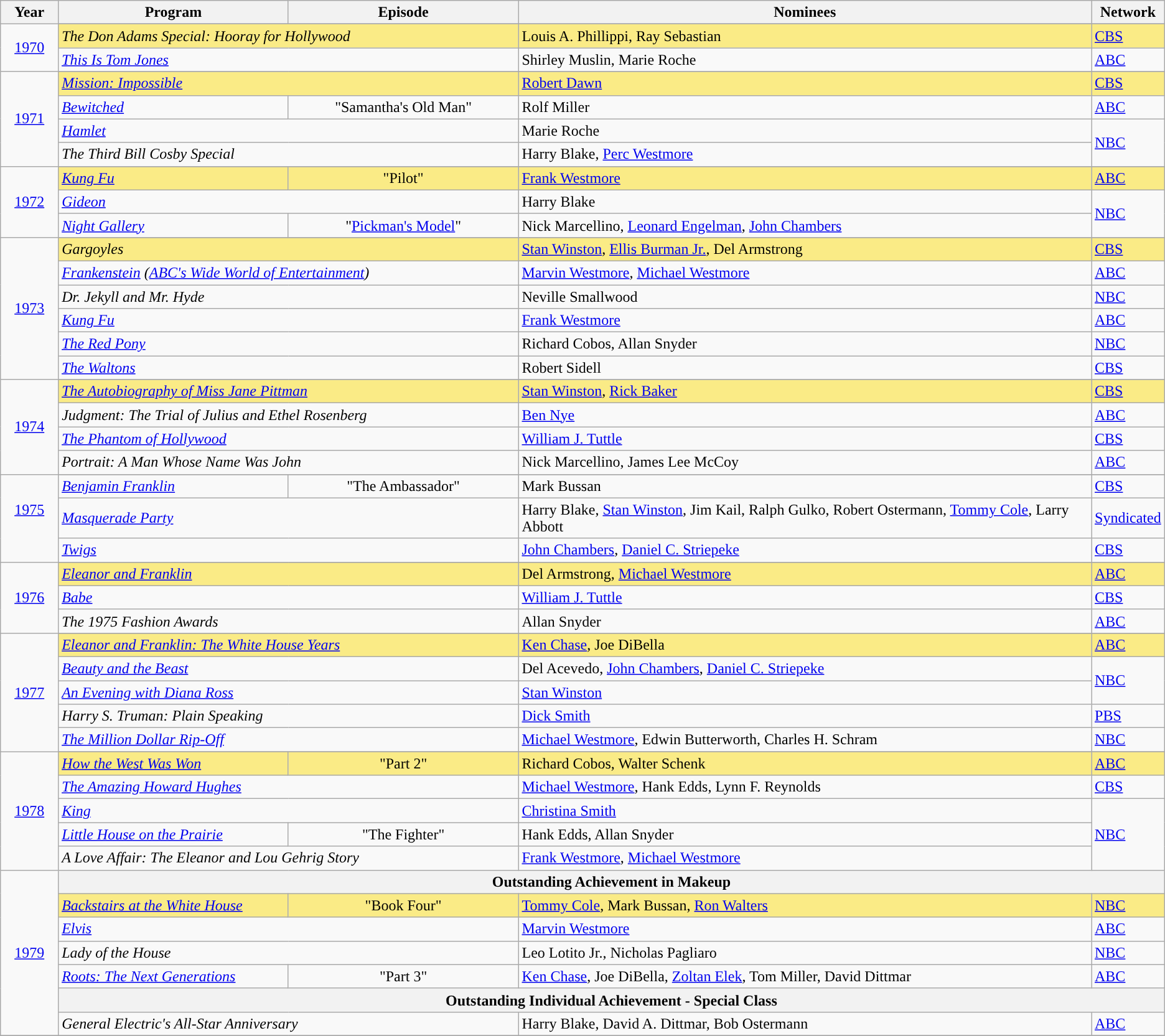<table class="wikitable">
<tr>
<th width="5%">Year</th>
<th width="20%">Program</th>
<th width="20%">Episode</th>
<th width="50%">Nominees</th>
<th width="5%">Network</th>
</tr>
<tr>
<td rowspan="3" style="text-align:center;"><a href='#'>1970</a><br></td>
</tr>
<tr style="background:#FAEB86;">
<td colspan=2><em>The Don Adams Special: Hooray for Hollywood</em></td>
<td>Louis A. Phillippi, Ray Sebastian</td>
<td><a href='#'>CBS</a></td>
</tr>
<tr>
<td colspan=2><em><a href='#'>This Is Tom Jones</a></em></td>
<td>Shirley Muslin, Marie Roche</td>
<td><a href='#'>ABC</a></td>
</tr>
<tr>
<td rowspan="5" style="text-align:center;"><a href='#'>1971</a><br></td>
</tr>
<tr style="background:#FAEB86;">
<td colspan=2><em><a href='#'>Mission: Impossible</a></em></td>
<td><a href='#'>Robert Dawn</a></td>
<td><a href='#'>CBS</a></td>
</tr>
<tr>
<td><em><a href='#'>Bewitched</a></em></td>
<td align=center>"Samantha's Old Man"</td>
<td>Rolf Miller</td>
<td><a href='#'>ABC</a></td>
</tr>
<tr>
<td colspan=2><em><a href='#'>Hamlet</a></em></td>
<td>Marie Roche</td>
<td rowspan=2><a href='#'>NBC</a></td>
</tr>
<tr>
<td colspan=2><em>The Third Bill Cosby Special</em></td>
<td>Harry Blake, <a href='#'>Perc Westmore</a></td>
</tr>
<tr>
<td rowspan="4" style="text-align:center;"><a href='#'>1972</a><br></td>
</tr>
<tr style="background:#FAEB86;">
<td><em><a href='#'>Kung Fu</a></em></td>
<td align=center>"Pilot"</td>
<td><a href='#'>Frank Westmore</a></td>
<td><a href='#'>ABC</a></td>
</tr>
<tr>
<td colspan=2><em><a href='#'>Gideon</a></em></td>
<td>Harry Blake</td>
<td rowspan=2><a href='#'>NBC</a></td>
</tr>
<tr>
<td><em><a href='#'>Night Gallery</a></em></td>
<td align=center>"<a href='#'>Pickman's Model</a>"</td>
<td>Nick Marcellino, <a href='#'>Leonard Engelman</a>, <a href='#'>John Chambers</a></td>
</tr>
<tr>
<td rowspan="7" style="text-align:center;"><a href='#'>1973</a><br></td>
</tr>
<tr style="background:#FAEB86;">
<td colspan=2><em>Gargoyles</em></td>
<td><a href='#'>Stan Winston</a>, <a href='#'>Ellis Burman Jr.</a>, Del Armstrong</td>
<td><a href='#'>CBS</a></td>
</tr>
<tr>
<td colspan=2><em><a href='#'>Frankenstein</a> (<a href='#'>ABC's Wide World of Entertainment</a>)</em></td>
<td><a href='#'>Marvin Westmore</a>, <a href='#'>Michael Westmore</a></td>
<td><a href='#'>ABC</a></td>
</tr>
<tr>
<td colspan=2><em>Dr. Jekyll and Mr. Hyde</em></td>
<td>Neville Smallwood</td>
<td><a href='#'>NBC</a></td>
</tr>
<tr>
<td colspan=2><em><a href='#'>Kung Fu</a></em></td>
<td><a href='#'>Frank Westmore</a></td>
<td><a href='#'>ABC</a></td>
</tr>
<tr>
<td colspan=2><em><a href='#'>The Red Pony</a></em></td>
<td>Richard Cobos, Allan Snyder</td>
<td><a href='#'>NBC</a></td>
</tr>
<tr>
<td colspan=2><em><a href='#'>The Waltons</a></em></td>
<td>Robert Sidell</td>
<td><a href='#'>CBS</a></td>
</tr>
<tr>
<td rowspan="5" style="text-align:center;"><a href='#'>1974</a><br></td>
</tr>
<tr style="background:#FAEB86;">
<td colspan=2><em><a href='#'>The Autobiography of Miss Jane Pittman</a></em></td>
<td><a href='#'>Stan Winston</a>, <a href='#'>Rick Baker</a></td>
<td><a href='#'>CBS</a></td>
</tr>
<tr>
<td colspan=2><em>Judgment: The Trial of Julius and Ethel Rosenberg</em></td>
<td><a href='#'>Ben Nye</a></td>
<td><a href='#'>ABC</a></td>
</tr>
<tr>
<td colspan=2><em><a href='#'>The Phantom of Hollywood</a></em></td>
<td><a href='#'>William J. Tuttle</a></td>
<td><a href='#'>CBS</a></td>
</tr>
<tr>
<td colspan=2><em>Portrait: A Man Whose Name Was John</em></td>
<td>Nick Marcellino, James Lee McCoy</td>
<td><a href='#'>ABC</a></td>
</tr>
<tr>
<td rowspan="4" style="text-align:center;"><a href='#'>1975</a><br><br></td>
</tr>
<tr>
<td><em><a href='#'>Benjamin Franklin</a></em></td>
<td align=center>"The Ambassador"</td>
<td>Mark Bussan</td>
<td><a href='#'>CBS</a></td>
</tr>
<tr>
<td colspan=2><em><a href='#'>Masquerade Party</a></em></td>
<td>Harry Blake, <a href='#'>Stan Winston</a>, Jim Kail, Ralph Gulko, Robert Ostermann, <a href='#'>Tommy Cole</a>, Larry Abbott</td>
<td><a href='#'>Syndicated</a></td>
</tr>
<tr>
<td colspan=2><em><a href='#'>Twigs</a></em></td>
<td><a href='#'>John Chambers</a>, <a href='#'>Daniel C. Striepeke</a></td>
<td><a href='#'>CBS</a></td>
</tr>
<tr>
<td rowspan="4" style="text-align:center;"><a href='#'>1976</a><br></td>
</tr>
<tr style="background:#FAEB86;">
<td colspan=2><em><a href='#'>Eleanor and Franklin</a></em></td>
<td>Del Armstrong, <a href='#'>Michael Westmore</a></td>
<td><a href='#'>ABC</a></td>
</tr>
<tr>
<td colspan=2><em><a href='#'>Babe</a></em></td>
<td><a href='#'>William J. Tuttle</a></td>
<td><a href='#'>CBS</a></td>
</tr>
<tr>
<td colspan=2><em>The 1975 Fashion Awards</em></td>
<td>Allan Snyder</td>
<td><a href='#'>ABC</a></td>
</tr>
<tr>
<td rowspan="6" style="text-align:center;"><a href='#'>1977</a><br></td>
</tr>
<tr style="background:#FAEB86;">
<td colspan=2><em><a href='#'>Eleanor and Franklin: The White House Years</a></em></td>
<td><a href='#'>Ken Chase</a>, Joe DiBella</td>
<td><a href='#'>ABC</a></td>
</tr>
<tr>
<td colspan=2><em><a href='#'>Beauty and the Beast</a></em></td>
<td>Del Acevedo, <a href='#'>John Chambers</a>, <a href='#'>Daniel C. Striepeke</a></td>
<td rowspan=2><a href='#'>NBC</a></td>
</tr>
<tr>
<td colspan=2><em><a href='#'>An Evening with Diana Ross</a></em></td>
<td><a href='#'>Stan Winston</a></td>
</tr>
<tr>
<td colspan=2><em>Harry S. Truman: Plain Speaking</em></td>
<td><a href='#'>Dick Smith</a></td>
<td><a href='#'>PBS</a></td>
</tr>
<tr>
<td colspan=2><em><a href='#'>The Million Dollar Rip-Off</a></em></td>
<td><a href='#'>Michael Westmore</a>, Edwin Butterworth, Charles H. Schram</td>
<td><a href='#'>NBC</a></td>
</tr>
<tr>
<td rowspan="6" style="text-align:center;"><a href='#'>1978</a><br></td>
</tr>
<tr style="background:#FAEB86;">
<td><em><a href='#'>How the West Was Won</a></em></td>
<td align=center>"Part 2"</td>
<td>Richard Cobos, Walter Schenk</td>
<td><a href='#'>ABC</a></td>
</tr>
<tr>
<td colspan=2><em><a href='#'>The Amazing Howard Hughes</a></em></td>
<td><a href='#'>Michael Westmore</a>, Hank Edds, Lynn F. Reynolds</td>
<td><a href='#'>CBS</a></td>
</tr>
<tr>
<td colspan=2><em><a href='#'>King</a></em></td>
<td><a href='#'>Christina Smith</a></td>
<td rowspan=3><a href='#'>NBC</a></td>
</tr>
<tr>
<td><em><a href='#'>Little House on the Prairie</a></em></td>
<td align=center>"The Fighter"</td>
<td>Hank Edds, Allan Snyder</td>
</tr>
<tr>
<td colspan=2><em>A Love Affair: The Eleanor and Lou Gehrig Story</em></td>
<td><a href='#'>Frank Westmore</a>, <a href='#'>Michael Westmore</a></td>
</tr>
<tr>
<td rowspan=7 style="text-align:center"><a href='#'>1979</a></td>
<th colspan="4">Outstanding Achievement in Makeup</th>
</tr>
<tr style="background:#FAEB86;">
<td><em><a href='#'>Backstairs at the White House</a></em></td>
<td align=center>"Book Four"</td>
<td><a href='#'>Tommy Cole</a>, Mark Bussan, <a href='#'>Ron Walters</a></td>
<td><a href='#'>NBC</a></td>
</tr>
<tr>
<td colspan=2><em><a href='#'>Elvis</a></em></td>
<td><a href='#'>Marvin Westmore</a></td>
<td><a href='#'>ABC</a></td>
</tr>
<tr>
<td colspan=2><em>Lady of the House</em></td>
<td>Leo Lotito Jr., Nicholas Pagliaro</td>
<td><a href='#'>NBC</a></td>
</tr>
<tr>
<td><em><a href='#'>Roots: The Next Generations</a></em></td>
<td align=center>"Part 3"</td>
<td><a href='#'>Ken Chase</a>, Joe DiBella, <a href='#'>Zoltan Elek</a>, Tom Miller, David Dittmar</td>
<td><a href='#'>ABC</a></td>
</tr>
<tr>
<th colspan="4">Outstanding Individual Achievement - Special Class</th>
</tr>
<tr>
<td colspan=2><em>General Electric's All-Star Anniversary</em></td>
<td>Harry Blake, David A. Dittmar, Bob Ostermann</td>
<td><a href='#'>ABC</a></td>
</tr>
<tr>
</tr>
</table>
